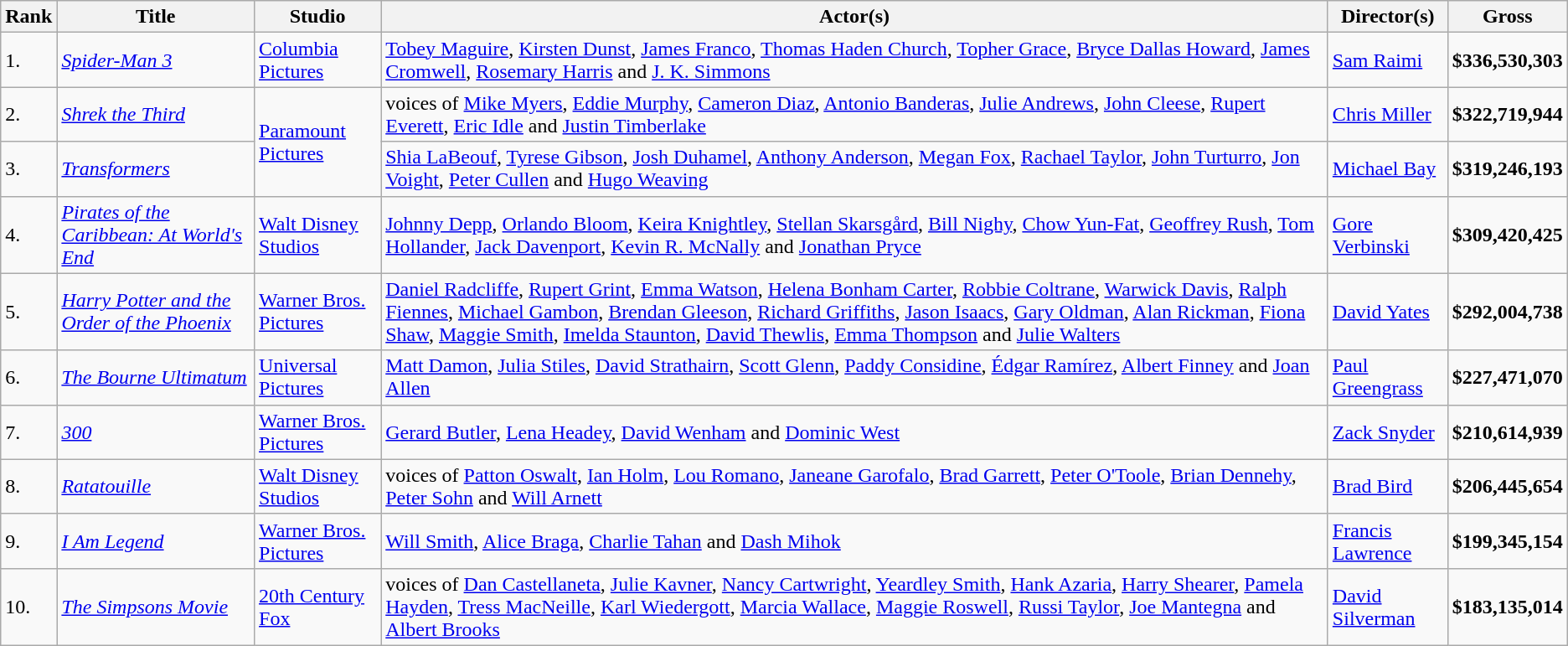<table class="wikitable">
<tr>
<th>Rank</th>
<th>Title</th>
<th>Studio</th>
<th>Actor(s)</th>
<th>Director(s)</th>
<th>Gross</th>
</tr>
<tr>
<td>1.</td>
<td><em><a href='#'>Spider-Man 3</a></em></td>
<td><a href='#'>Columbia Pictures</a></td>
<td><a href='#'>Tobey Maguire</a>, <a href='#'>Kirsten Dunst</a>, <a href='#'>James Franco</a>, <a href='#'>Thomas Haden Church</a>, <a href='#'>Topher Grace</a>, <a href='#'>Bryce Dallas Howard</a>, <a href='#'>James Cromwell</a>, <a href='#'>Rosemary Harris</a> and <a href='#'>J. K. Simmons</a></td>
<td><a href='#'>Sam Raimi</a></td>
<td><strong>$336,530,303</strong></td>
</tr>
<tr>
<td>2.</td>
<td><em><a href='#'>Shrek the Third</a></em></td>
<td rowspan="2"><a href='#'>Paramount Pictures</a></td>
<td>voices of <a href='#'>Mike Myers</a>, <a href='#'>Eddie Murphy</a>, <a href='#'>Cameron Diaz</a>, <a href='#'>Antonio Banderas</a>, <a href='#'>Julie Andrews</a>, <a href='#'>John Cleese</a>, <a href='#'>Rupert Everett</a>, <a href='#'>Eric Idle</a> and <a href='#'>Justin Timberlake</a></td>
<td><a href='#'>Chris Miller</a></td>
<td><strong>$322,719,944</strong></td>
</tr>
<tr>
<td>3.</td>
<td><em><a href='#'>Transformers</a></em></td>
<td><a href='#'>Shia LaBeouf</a>, <a href='#'>Tyrese Gibson</a>, <a href='#'>Josh Duhamel</a>, <a href='#'>Anthony Anderson</a>, <a href='#'>Megan Fox</a>, <a href='#'>Rachael Taylor</a>, <a href='#'>John Turturro</a>, <a href='#'>Jon Voight</a>, <a href='#'>Peter Cullen</a> and <a href='#'>Hugo Weaving</a></td>
<td><a href='#'>Michael Bay</a></td>
<td><strong>$319,246,193</strong></td>
</tr>
<tr>
<td>4.</td>
<td><em><a href='#'>Pirates of the Caribbean: At World's End</a></em></td>
<td><a href='#'>Walt Disney Studios</a></td>
<td><a href='#'>Johnny Depp</a>, <a href='#'>Orlando Bloom</a>, <a href='#'>Keira Knightley</a>, <a href='#'>Stellan Skarsgård</a>, <a href='#'>Bill Nighy</a>, <a href='#'>Chow Yun-Fat</a>, <a href='#'>Geoffrey Rush</a>, <a href='#'>Tom Hollander</a>, <a href='#'>Jack Davenport</a>, <a href='#'>Kevin R. McNally</a> and <a href='#'>Jonathan Pryce</a></td>
<td><a href='#'>Gore Verbinski</a></td>
<td><strong>$309,420,425</strong></td>
</tr>
<tr>
<td>5.</td>
<td><em><a href='#'>Harry Potter and the Order of the Phoenix</a></em></td>
<td><a href='#'>Warner Bros. Pictures</a></td>
<td><a href='#'>Daniel Radcliffe</a>, <a href='#'>Rupert Grint</a>, <a href='#'>Emma Watson</a>, <a href='#'>Helena Bonham Carter</a>, <a href='#'>Robbie Coltrane</a>, <a href='#'>Warwick Davis</a>, <a href='#'>Ralph Fiennes</a>, <a href='#'>Michael Gambon</a>, <a href='#'>Brendan Gleeson</a>, <a href='#'>Richard Griffiths</a>, <a href='#'>Jason Isaacs</a>, <a href='#'>Gary Oldman</a>, <a href='#'>Alan Rickman</a>, <a href='#'>Fiona Shaw</a>, <a href='#'>Maggie Smith</a>, <a href='#'>Imelda Staunton</a>, <a href='#'>David Thewlis</a>, <a href='#'>Emma Thompson</a> and <a href='#'>Julie Walters</a></td>
<td><a href='#'>David Yates</a></td>
<td><strong>$292,004,738</strong></td>
</tr>
<tr>
<td>6.</td>
<td><em><a href='#'>The Bourne Ultimatum</a></em></td>
<td><a href='#'>Universal Pictures</a></td>
<td><a href='#'>Matt Damon</a>, <a href='#'>Julia Stiles</a>, <a href='#'>David Strathairn</a>, <a href='#'>Scott Glenn</a>, <a href='#'>Paddy Considine</a>, <a href='#'>Édgar Ramírez</a>, <a href='#'>Albert Finney</a> and <a href='#'>Joan Allen</a></td>
<td><a href='#'>Paul Greengrass</a></td>
<td><strong>$227,471,070</strong></td>
</tr>
<tr>
<td>7.</td>
<td><em><a href='#'>300</a></em></td>
<td><a href='#'>Warner Bros. Pictures</a></td>
<td><a href='#'>Gerard Butler</a>, <a href='#'>Lena Headey</a>, <a href='#'>David Wenham</a> and <a href='#'>Dominic West</a></td>
<td><a href='#'>Zack Snyder</a></td>
<td><strong>$210,614,939</strong></td>
</tr>
<tr>
<td>8.</td>
<td><em><a href='#'>Ratatouille</a></em></td>
<td><a href='#'>Walt Disney Studios</a></td>
<td>voices of <a href='#'>Patton Oswalt</a>, <a href='#'>Ian Holm</a>, <a href='#'>Lou Romano</a>, <a href='#'>Janeane Garofalo</a>, <a href='#'>Brad Garrett</a>, <a href='#'>Peter O'Toole</a>, <a href='#'>Brian Dennehy</a>, <a href='#'>Peter Sohn</a> and <a href='#'>Will Arnett</a></td>
<td><a href='#'>Brad Bird</a></td>
<td><strong>$206,445,654</strong></td>
</tr>
<tr>
<td>9.</td>
<td><em><a href='#'>I Am Legend</a></em></td>
<td><a href='#'>Warner Bros. Pictures</a></td>
<td><a href='#'>Will Smith</a>, <a href='#'>Alice Braga</a>, <a href='#'>Charlie Tahan</a> and <a href='#'>Dash Mihok</a></td>
<td><a href='#'>Francis Lawrence</a></td>
<td><strong>$199,345,154</strong></td>
</tr>
<tr>
<td>10.</td>
<td><em><a href='#'>The Simpsons Movie</a></em></td>
<td><a href='#'>20th Century Fox</a></td>
<td>voices of <a href='#'>Dan Castellaneta</a>, <a href='#'>Julie Kavner</a>, <a href='#'>Nancy Cartwright</a>, <a href='#'>Yeardley Smith</a>, <a href='#'>Hank Azaria</a>, <a href='#'>Harry Shearer</a>, <a href='#'>Pamela Hayden</a>, <a href='#'>Tress MacNeille</a>, <a href='#'>Karl Wiedergott</a>, <a href='#'>Marcia Wallace</a>, <a href='#'>Maggie Roswell</a>, <a href='#'>Russi Taylor</a>, <a href='#'>Joe Mantegna</a> and <a href='#'>Albert Brooks</a></td>
<td><a href='#'>David Silverman</a></td>
<td><strong>$183,135,014</strong></td>
</tr>
</table>
